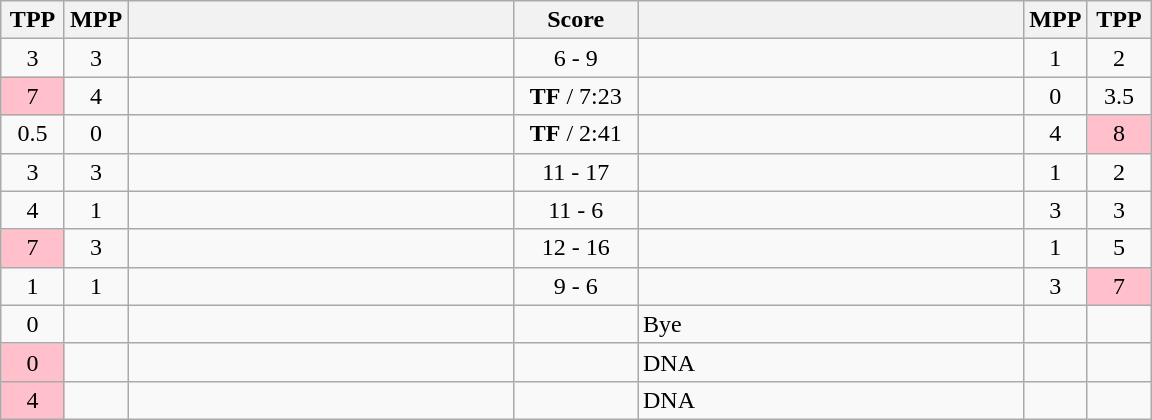<table class="wikitable" style="text-align: center;" |>
<tr>
<th width="35">TPP</th>
<th width="35">MPP</th>
<th width="250"></th>
<th width="75">Score</th>
<th width="250"></th>
<th width="35">MPP</th>
<th width="35">TPP</th>
</tr>
<tr>
<td>3</td>
<td>3</td>
<td style="text-align:left;"></td>
<td>6 - 9</td>
<td style="text-align:left;"><strong></strong></td>
<td>1</td>
<td>2</td>
</tr>
<tr>
<td bgcolor=pink>7</td>
<td>4</td>
<td style="text-align:left;"></td>
<td><strong>TF</strong> / 7:23</td>
<td style="text-align:left;"><strong></strong></td>
<td>0</td>
<td>3.5</td>
</tr>
<tr>
<td>0.5</td>
<td>0</td>
<td style="text-align:left;"><strong></strong></td>
<td><strong>TF</strong> / 2:41</td>
<td style="text-align:left;"></td>
<td>4</td>
<td bgcolor=pink>8</td>
</tr>
<tr>
<td>3</td>
<td>3</td>
<td style="text-align:left;"></td>
<td>11 - 17</td>
<td style="text-align:left;"><strong></strong></td>
<td>1</td>
<td>2</td>
</tr>
<tr>
<td>4</td>
<td>1</td>
<td style="text-align:left;"><strong></strong></td>
<td>11 - 6</td>
<td style="text-align:left;"></td>
<td>3</td>
<td>3</td>
</tr>
<tr>
<td bgcolor=pink>7</td>
<td>3</td>
<td style="text-align:left;"></td>
<td>12 - 16</td>
<td style="text-align:left;"><strong></strong></td>
<td>1</td>
<td>5</td>
</tr>
<tr>
<td>1</td>
<td>1</td>
<td style="text-align:left;"><strong></strong></td>
<td>9 - 6</td>
<td style="text-align:left;"></td>
<td>3</td>
<td bgcolor=pink>7</td>
</tr>
<tr>
<td>0</td>
<td></td>
<td style="text-align:left;"><strong></strong></td>
<td></td>
<td style="text-align:left;">Bye</td>
<td></td>
<td></td>
</tr>
<tr>
<td bgcolor=pink>0</td>
<td></td>
<td style="text-align:left;"></td>
<td></td>
<td style="text-align:left;">DNA</td>
<td></td>
<td></td>
</tr>
<tr>
<td bgcolor=pink>4</td>
<td></td>
<td style="text-align:left;"></td>
<td></td>
<td style="text-align:left;">DNA</td>
<td></td>
<td></td>
</tr>
</table>
